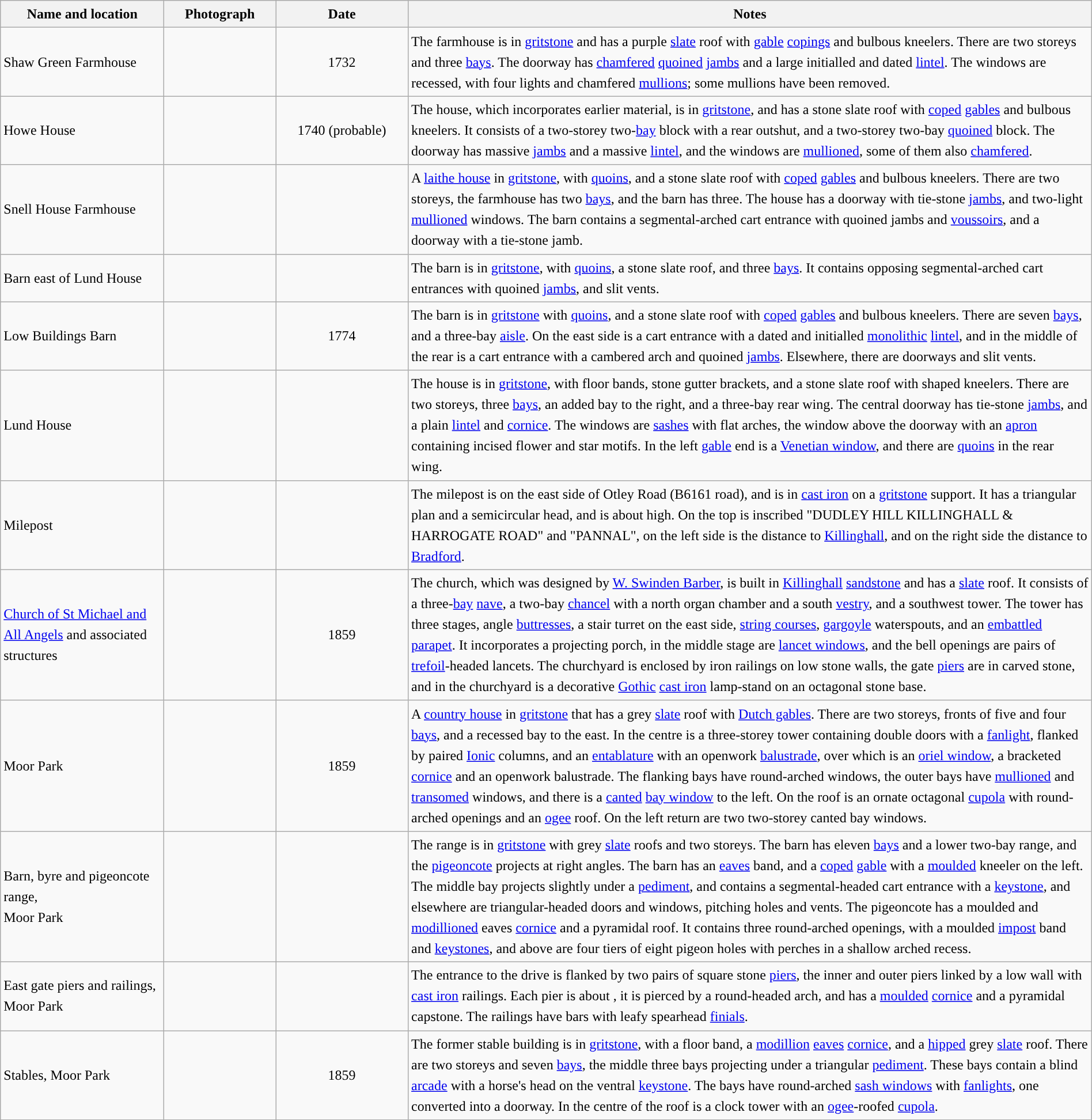<table class="wikitable sortable plainrowheaders" style="width:100%;border:0px;text-align:left;line-height:150%;">
<tr>
<th scope="col"  style="width:150px">Name and location</th>
<th scope="col"  style="width:100px" class="unsortable">Photograph</th>
<th scope="col"  style="width:120px">Date</th>
<th scope="col"  style="width:650px" class="unsortable">Notes</th>
</tr>
<tr>
<td>Shaw Green Farmhouse<br><small></small></td>
<td></td>
<td align="center">1732</td>
<td>The farmhouse is in <a href='#'>gritstone</a> and has a purple <a href='#'>slate</a> roof with <a href='#'>gable</a> <a href='#'>copings</a> and bulbous kneelers.  There are two storeys and three <a href='#'>bays</a>.  The doorway has <a href='#'>chamfered</a> <a href='#'>quoined</a> <a href='#'>jambs</a> and a large initialled and dated <a href='#'>lintel</a>.  The windows are recessed, with four lights and chamfered <a href='#'>mullions</a>; some mullions have been removed.</td>
</tr>
<tr>
<td>Howe House<br><small></small></td>
<td></td>
<td align="center">1740 (probable)</td>
<td>The house, which incorporates earlier material, is in <a href='#'>gritstone</a>, and has a stone slate roof with <a href='#'>coped</a> <a href='#'>gables</a> and bulbous kneelers.  It consists of a two-storey two-<a href='#'>bay</a> block with a rear outshut, and a two-storey two-bay <a href='#'>quoined</a> block.  The doorway has massive <a href='#'>jambs</a> and a massive <a href='#'>lintel</a>, and the windows are <a href='#'>mullioned</a>, some of them also <a href='#'>chamfered</a>.</td>
</tr>
<tr>
<td>Snell House Farmhouse<br><small></small></td>
<td></td>
<td align="center"></td>
<td>A <a href='#'>laithe house</a> in <a href='#'>gritstone</a>, with <a href='#'>quoins</a>, and a stone slate roof with <a href='#'>coped</a> <a href='#'>gables</a> and bulbous kneelers.  There are two storeys, the farmhouse has two <a href='#'>bays</a>, and the barn has three.  The house has a doorway with tie-stone <a href='#'>jambs</a>, and two-light <a href='#'>mullioned</a> windows.  The barn contains a segmental-arched cart entrance with quoined jambs and <a href='#'>voussoirs</a>, and a doorway with a tie-stone jamb.</td>
</tr>
<tr>
<td>Barn east of Lund House<br><small></small></td>
<td></td>
<td align="center"></td>
<td>The barn is in <a href='#'>gritstone</a>, with <a href='#'>quoins</a>, a stone slate roof, and three <a href='#'>bays</a>.  It contains opposing segmental-arched cart entrances with quoined <a href='#'>jambs</a>, and slit vents.</td>
</tr>
<tr>
<td>Low Buildings Barn<br><small></small></td>
<td></td>
<td align="center">1774</td>
<td>The barn is in <a href='#'>gritstone</a> with <a href='#'>quoins</a>, and a stone slate roof with <a href='#'>coped</a> <a href='#'>gables</a> and bulbous kneelers.  There are seven <a href='#'>bays</a>, and a three-bay <a href='#'>aisle</a>.  On the east side is a cart entrance with a dated and initialled <a href='#'>monolithic</a> <a href='#'>lintel</a>, and in the middle of the rear is a cart entrance with a cambered arch and quoined <a href='#'>jambs</a>.  Elsewhere, there are doorways and slit vents.</td>
</tr>
<tr>
<td>Lund House<br><small></small></td>
<td></td>
<td align="center"></td>
<td>The house is in <a href='#'>gritstone</a>, with floor bands, stone gutter brackets, and a stone slate roof with shaped kneelers.  There are two storeys, three <a href='#'>bays</a>, an added bay to the right, and a three-bay rear wing.  The central doorway has tie-stone <a href='#'>jambs</a>, and a plain <a href='#'>lintel</a> and <a href='#'>cornice</a>.  The windows are <a href='#'>sashes</a> with flat arches, the window above the doorway with an <a href='#'>apron</a> containing incised flower and star motifs.  In the left <a href='#'>gable</a> end is a <a href='#'>Venetian window</a>, and there are <a href='#'>quoins</a> in the rear wing.</td>
</tr>
<tr>
<td>Milepost<br><small></small></td>
<td></td>
<td align="center"></td>
<td>The milepost is on the east side of Otley Road (B6161 road), and is in <a href='#'>cast iron</a> on a <a href='#'>gritstone</a> support.  It has a triangular plan and a semicircular head, and is about  high.  On the top is inscribed "DUDLEY HILL KILLINGHALL & HARROGATE ROAD" and "PANNAL", on the left side is the distance to <a href='#'>Killinghall</a>, and on the right side the distance to <a href='#'>Bradford</a>.</td>
</tr>
<tr>
<td><a href='#'>Church of St Michael and All Angels</a> and associated structures<br><small></small></td>
<td></td>
<td align="center">1859</td>
<td>The church, which was designed by <a href='#'>W. Swinden Barber</a>, is built in <a href='#'>Killinghall</a> <a href='#'>sandstone</a> and has a <a href='#'>slate</a> roof.  It consists of a three-<a href='#'>bay</a> <a href='#'>nave</a>, a two-bay <a href='#'>chancel</a> with a north organ chamber and a south <a href='#'>vestry</a>, and a southwest tower.  The tower has three stages, angle <a href='#'>buttresses</a>, a stair turret on the east side, <a href='#'>string courses</a>, <a href='#'>gargoyle</a> waterspouts, and an <a href='#'>embattled</a> <a href='#'>parapet</a>.  It incorporates a projecting porch, in the middle stage are <a href='#'>lancet windows</a>, and the bell openings are pairs of <a href='#'>trefoil</a>-headed lancets.  The churchyard is enclosed by iron railings on low stone walls, the gate <a href='#'>piers</a> are in carved stone, and in the churchyard is a decorative <a href='#'>Gothic</a> <a href='#'>cast iron</a> lamp-stand on an octagonal stone base.</td>
</tr>
<tr>
<td>Moor Park<br><small></small></td>
<td></td>
<td align="center">1859</td>
<td>A <a href='#'>country house</a> in <a href='#'>gritstone</a> that has a grey <a href='#'>slate</a> roof with <a href='#'>Dutch gables</a>.  There are two storeys, fronts of five and four <a href='#'>bays</a>, and a recessed bay to the east.  In the centre is a three-storey tower containing double doors with a <a href='#'>fanlight</a>, flanked by paired <a href='#'>Ionic</a> columns, and an <a href='#'>entablature</a> with an openwork <a href='#'>balustrade</a>, over which is an <a href='#'>oriel window</a>, a bracketed <a href='#'>cornice</a> and an openwork balustrade.  The flanking bays have round-arched windows, the outer bays have <a href='#'>mullioned</a> and <a href='#'>transomed</a> windows, and there is a <a href='#'>canted</a> <a href='#'>bay window</a> to the left.  On the roof is an ornate octagonal <a href='#'>cupola</a> with round-arched openings and an <a href='#'>ogee</a> roof.  On the left return are two two-storey canted bay windows.</td>
</tr>
<tr>
<td>Barn, byre and pigeoncote range,<br>Moor Park<br><small></small></td>
<td></td>
<td align="center"></td>
<td>The range is in <a href='#'>gritstone</a> with grey <a href='#'>slate</a> roofs and two storeys.  The barn has eleven <a href='#'>bays</a> and a lower two-bay range, and the <a href='#'>pigeoncote</a> projects at right angles.  The barn has an <a href='#'>eaves</a> band, and a <a href='#'>coped</a> <a href='#'>gable</a> with a <a href='#'>moulded</a> kneeler on the left.  The middle bay projects slightly under a <a href='#'>pediment</a>, and contains a segmental-headed cart entrance with a <a href='#'>keystone</a>, and elsewhere are triangular-headed doors and windows, pitching holes and vents.  The pigeoncote has a moulded and <a href='#'>modillioned</a> eaves <a href='#'>cornice</a> and a pyramidal roof.  It contains three round-arched openings, with a moulded <a href='#'>impost</a> band and <a href='#'>keystones</a>, and above are four tiers of eight pigeon holes with perches in a shallow arched recess.</td>
</tr>
<tr>
<td>East gate piers and railings, Moor Park<br><small></small></td>
<td></td>
<td align="center"></td>
<td>The entrance to the drive is flanked by two pairs of square stone <a href='#'>piers</a>, the inner and outer piers linked by a low wall with <a href='#'>cast iron</a> railings.  Each pier is about , it is pierced by a round-headed arch, and has a <a href='#'>moulded</a> <a href='#'>cornice</a> and a pyramidal capstone.  The railings have bars with leafy spearhead <a href='#'>finials</a>.</td>
</tr>
<tr>
<td>Stables, Moor Park<br><small></small></td>
<td></td>
<td align="center">1859</td>
<td>The former stable building is in <a href='#'>gritstone</a>, with a floor band, a <a href='#'>modillion</a> <a href='#'>eaves</a> <a href='#'>cornice</a>, and a <a href='#'>hipped</a> grey <a href='#'>slate</a> roof.  There are two storeys and seven <a href='#'>bays</a>, the middle three bays projecting under a triangular <a href='#'>pediment</a>.  These bays contain a blind <a href='#'>arcade</a> with a horse's head on the ventral <a href='#'>keystone</a>. The bays have round-arched <a href='#'>sash windows</a> with <a href='#'>fanlights</a>, one converted into a doorway.  In the centre of the roof is a clock tower with an <a href='#'>ogee</a>-roofed <a href='#'>cupola</a>.</td>
</tr>
<tr>
</tr>
</table>
